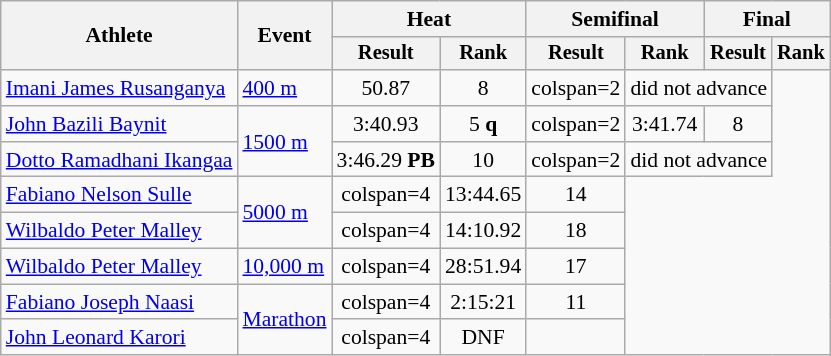<table class="wikitable" style="font-size:90%">
<tr>
<th rowspan=2>Athlete</th>
<th rowspan=2>Event</th>
<th colspan=2>Heat</th>
<th colspan=2>Semifinal</th>
<th colspan=2>Final</th>
</tr>
<tr style="font-size:95%">
<th>Result</th>
<th>Rank</th>
<th>Result</th>
<th>Rank</th>
<th>Result</th>
<th>Rank</th>
</tr>
<tr align=center>
<td align=left><a href='#'>Imani James Rusanganya</a></td>
<td align=left><a href='#'>400 m</a></td>
<td>50.87</td>
<td>8</td>
<td>colspan=2 </td>
<td colspan="2">did not advance</td>
</tr>
<tr align=center>
<td align=left><a href='#'>John Bazili Baynit</a></td>
<td align=left rowspan=2><a href='#'>1500 m</a></td>
<td>3:40.93</td>
<td>5 <strong>q</strong></td>
<td>colspan=2 </td>
<td>3:41.74</td>
<td>8</td>
</tr>
<tr align=center>
<td align=left><a href='#'>Dotto Ramadhani Ikangaa</a></td>
<td>3:46.29 <strong>PB</strong></td>
<td>10</td>
<td>colspan=2 </td>
<td colspan="2">did not advance</td>
</tr>
<tr align=center>
<td align=left><a href='#'>Fabiano Nelson Sulle</a></td>
<td align=left rowspan=2><a href='#'>5000 m</a></td>
<td>colspan=4 </td>
<td>13:44.65</td>
<td>14</td>
</tr>
<tr align=center>
<td align=left><a href='#'>Wilbaldo Peter Malley</a></td>
<td>colspan=4 </td>
<td>14:10.92</td>
<td>18</td>
</tr>
<tr align=center>
<td align=left><a href='#'>Wilbaldo Peter Malley</a></td>
<td align=left><a href='#'>10,000 m</a></td>
<td>colspan=4 </td>
<td>28:51.94</td>
<td>17</td>
</tr>
<tr align=center>
<td align=left><a href='#'>Fabiano Joseph Naasi</a></td>
<td align=left rowspan=2><a href='#'>Marathon</a></td>
<td>colspan=4 </td>
<td>2:15:21</td>
<td>11</td>
</tr>
<tr align=center>
<td align=left><a href='#'>John Leonard Karori</a></td>
<td>colspan=4 </td>
<td>DNF</td>
<td></td>
</tr>
</table>
